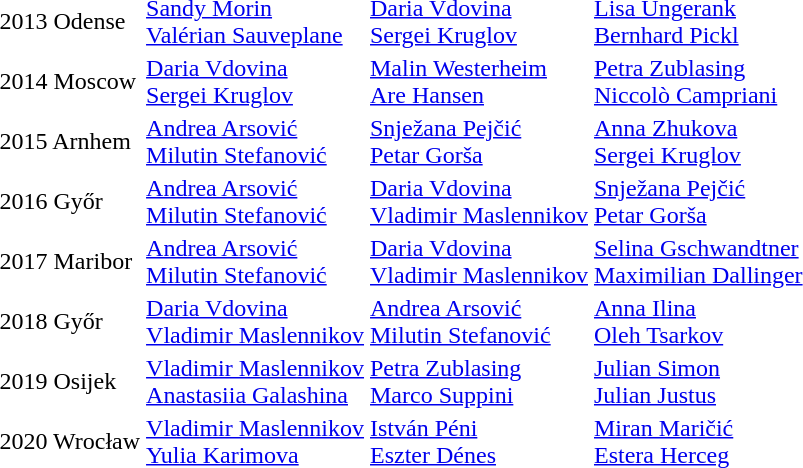<table>
<tr>
<td>2013 Odense</td>
<td> <a href='#'>Sandy Morin</a><br><a href='#'>Valérian Sauveplane</a></td>
<td> <a href='#'>Daria Vdovina</a><br><a href='#'>Sergei Kruglov</a></td>
<td> <a href='#'>Lisa Ungerank</a><br><a href='#'>Bernhard Pickl</a></td>
</tr>
<tr>
<td>2014 Moscow</td>
<td> <a href='#'>Daria Vdovina</a><br><a href='#'>Sergei Kruglov</a></td>
<td> <a href='#'>Malin Westerheim</a><br><a href='#'>Are Hansen</a></td>
<td> <a href='#'>Petra Zublasing</a><br><a href='#'>Niccolò Campriani</a></td>
</tr>
<tr>
<td>2015 Arnhem</td>
<td> <a href='#'>Andrea Arsović</a><br><a href='#'>Milutin Stefanović</a></td>
<td> <a href='#'>Snježana Pejčić</a><br><a href='#'>Petar Gorša</a></td>
<td> <a href='#'>Anna Zhukova</a><br><a href='#'>Sergei Kruglov</a></td>
</tr>
<tr>
<td>2016 Győr</td>
<td> <a href='#'>Andrea Arsović</a><br><a href='#'>Milutin Stefanović</a></td>
<td> <a href='#'>Daria Vdovina</a><br><a href='#'>Vladimir Maslennikov</a></td>
<td> <a href='#'>Snježana Pejčić</a><br><a href='#'>Petar Gorša</a></td>
</tr>
<tr>
<td>2017 Maribor</td>
<td> <a href='#'>Andrea Arsović</a><br><a href='#'>Milutin Stefanović</a></td>
<td> <a href='#'>Daria Vdovina</a><br><a href='#'>Vladimir Maslennikov</a></td>
<td> <a href='#'>Selina Gschwandtner</a><br><a href='#'>Maximilian Dallinger</a></td>
</tr>
<tr>
<td>2018 Győr</td>
<td> <a href='#'>Daria Vdovina</a><br><a href='#'>Vladimir Maslennikov</a></td>
<td> <a href='#'>Andrea Arsović</a><br><a href='#'>Milutin Stefanović</a></td>
<td> <a href='#'>Anna Ilina</a><br><a href='#'>Oleh Tsarkov</a></td>
</tr>
<tr>
<td>2019 Osijek</td>
<td> <a href='#'>Vladimir Maslennikov</a><br><a href='#'>Anastasiia Galashina</a></td>
<td> <a href='#'>Petra Zublasing</a><br><a href='#'>Marco Suppini</a></td>
<td> <a href='#'>Julian Simon</a><br><a href='#'>Julian Justus</a></td>
</tr>
<tr>
<td>2020 Wrocław</td>
<td> <a href='#'>Vladimir Maslennikov</a><br><a href='#'>Yulia Karimova</a></td>
<td> <a href='#'>István Péni</a><br><a href='#'>Eszter Dénes</a></td>
<td> <a href='#'>Miran Maričić</a><br><a href='#'>Estera Herceg</a></td>
</tr>
</table>
